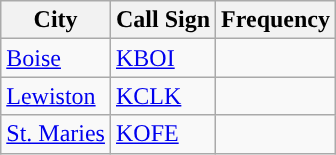<table class="wikitable">
<tr>
<th scope="col">City</th>
<th scope="col">Call Sign</th>
<th scope="col">Frequency</th>
</tr>
<tr>
<td><a href='#'>Boise</a></td>
<td><a href='#'>KBOI</a></td>
<td></td>
</tr>
<tr>
<td><a href='#'>Lewiston</a></td>
<td><a href='#'>KCLK</a></td>
<td></td>
</tr>
<tr>
<td><a href='#'>St. Maries</a></td>
<td><a href='#'>KOFE</a></td>
<td></td>
</tr>
</table>
